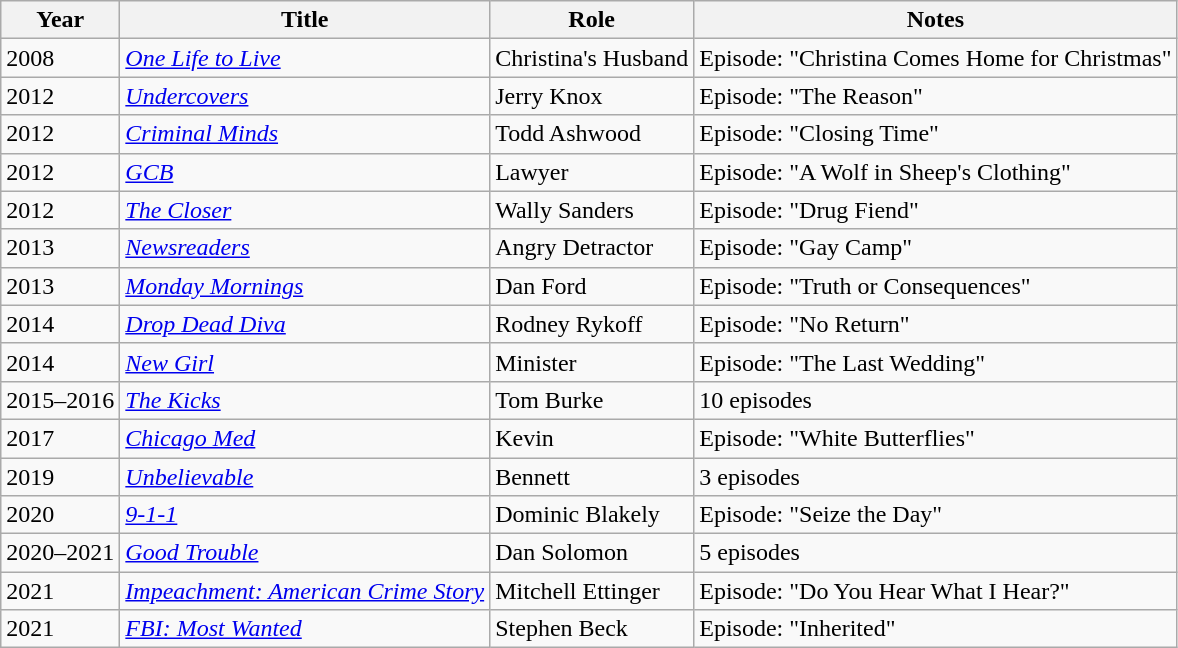<table class="wikitable sortable">
<tr>
<th>Year</th>
<th>Title</th>
<th>Role</th>
<th>Notes</th>
</tr>
<tr>
<td>2008</td>
<td><em><a href='#'>One Life to Live</a></em></td>
<td>Christina's Husband</td>
<td>Episode: "Christina Comes Home for Christmas"</td>
</tr>
<tr>
<td>2012</td>
<td><a href='#'><em>Undercovers</em></a></td>
<td>Jerry Knox</td>
<td>Episode: "The Reason"</td>
</tr>
<tr>
<td>2012</td>
<td><em><a href='#'>Criminal Minds</a></em></td>
<td>Todd Ashwood</td>
<td>Episode: "Closing Time"</td>
</tr>
<tr>
<td>2012</td>
<td><a href='#'><em>GCB</em></a></td>
<td>Lawyer</td>
<td>Episode: "A Wolf in Sheep's Clothing"</td>
</tr>
<tr>
<td>2012</td>
<td><em><a href='#'>The Closer</a></em></td>
<td>Wally Sanders</td>
<td>Episode: "Drug Fiend"</td>
</tr>
<tr>
<td>2013</td>
<td><em><a href='#'>Newsreaders</a></em></td>
<td>Angry Detractor</td>
<td>Episode: "Gay Camp"</td>
</tr>
<tr>
<td>2013</td>
<td><em><a href='#'>Monday Mornings</a></em></td>
<td>Dan Ford</td>
<td>Episode: "Truth or Consequences"</td>
</tr>
<tr>
<td>2014</td>
<td><em><a href='#'>Drop Dead Diva</a></em></td>
<td>Rodney Rykoff</td>
<td>Episode: "No Return"</td>
</tr>
<tr>
<td>2014</td>
<td><em><a href='#'>New Girl</a></em></td>
<td>Minister</td>
<td>Episode: "The Last Wedding"</td>
</tr>
<tr>
<td>2015–2016</td>
<td><em><a href='#'>The Kicks</a></em></td>
<td>Tom Burke</td>
<td>10 episodes</td>
</tr>
<tr>
<td>2017</td>
<td><em><a href='#'>Chicago Med</a></em></td>
<td>Kevin</td>
<td>Episode: "White Butterflies"</td>
</tr>
<tr>
<td>2019</td>
<td><a href='#'><em>Unbelievable</em></a></td>
<td>Bennett</td>
<td>3 episodes</td>
</tr>
<tr>
<td>2020</td>
<td><a href='#'><em>9-1-1</em></a></td>
<td>Dominic Blakely</td>
<td>Episode: "Seize the Day"</td>
</tr>
<tr>
<td>2020–2021</td>
<td><a href='#'><em>Good Trouble</em></a></td>
<td>Dan Solomon</td>
<td>5 episodes</td>
</tr>
<tr>
<td>2021</td>
<td><em><a href='#'>Impeachment: American Crime Story</a></em></td>
<td>Mitchell Ettinger</td>
<td>Episode: "Do You Hear What I Hear?"</td>
</tr>
<tr>
<td>2021</td>
<td><em><a href='#'>FBI: Most Wanted</a></em></td>
<td>Stephen Beck</td>
<td>Episode: "Inherited"</td>
</tr>
</table>
